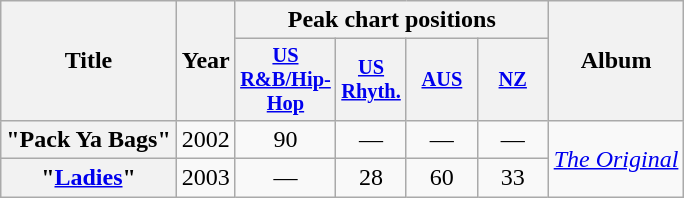<table class="wikitable plainrowheaders" style="text-align:center">
<tr>
<th scope="col" rowspan="2">Title</th>
<th scope="col" rowspan="2">Year</th>
<th colspan="4">Peak chart positions</th>
<th scope="col" rowspan="2">Album</th>
</tr>
<tr>
<th scope="col" style="width:3em; font-size:85%"><a href='#'>US<br>R&B/Hip-Hop</a><br></th>
<th scope="col" style="width:3em; font-size:85%"><a href='#'>US<br>Rhyth.</a><br></th>
<th scope="col" style="width:3em; font-size:85%"><a href='#'>AUS</a><br></th>
<th scope="col" style="width:3em; font-size:85%"><a href='#'>NZ</a><br></th>
</tr>
<tr>
<th scope="row">"Pack Ya Bags"</th>
<td>2002</td>
<td>90</td>
<td>—</td>
<td>—</td>
<td>—</td>
<td rowspan="2"><em><a href='#'>The Original</a></em></td>
</tr>
<tr>
<th scope="row">"<a href='#'>Ladies</a>"</th>
<td>2003</td>
<td>—</td>
<td>28</td>
<td>60</td>
<td>33</td>
</tr>
</table>
